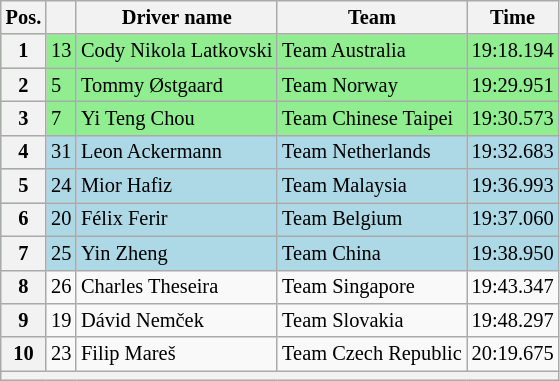<table class="wikitable" style="font-size: 85%;">
<tr>
<th scope="col">Pos.</th>
<th scope="col"></th>
<th scope="col">Driver name</th>
<th scope="col">Team</th>
<th scope="col">Time</th>
</tr>
<tr style="background:lightgreen;">
<th>1</th>
<td>13</td>
<td>Cody Nikola Latkovski</td>
<td> Team Australia</td>
<td>19:18.194</td>
</tr>
<tr style="background:lightgreen;">
<th>2</th>
<td>5</td>
<td>Tommy Østgaard</td>
<td> Team Norway</td>
<td>19:29.951</td>
</tr>
<tr style="background:lightgreen;">
<th>3</th>
<td>7</td>
<td>Yi Teng Chou</td>
<td> Team Chinese Taipei</td>
<td>19:30.573</td>
</tr>
<tr style="background:lightblue;">
<th>4</th>
<td>31</td>
<td>Leon Ackermann</td>
<td> Team Netherlands</td>
<td>19:32.683</td>
</tr>
<tr style="background:lightblue;">
<th>5</th>
<td>24</td>
<td>Mior Hafiz</td>
<td> Team Malaysia</td>
<td>19:36.993</td>
</tr>
<tr style="background:lightblue;">
<th>6</th>
<td>20</td>
<td>Félix Ferir</td>
<td> Team Belgium</td>
<td>19:37.060</td>
</tr>
<tr style="background:lightblue;">
<th>7</th>
<td>25</td>
<td>Yin Zheng</td>
<td> Team China</td>
<td>19:38.950</td>
</tr>
<tr>
<th>8</th>
<td>26</td>
<td>Charles Theseira</td>
<td> Team Singapore</td>
<td>19:43.347</td>
</tr>
<tr>
<th>9</th>
<td>19</td>
<td>Dávid Nemček</td>
<td> Team Slovakia</td>
<td>19:48.297</td>
</tr>
<tr>
<th>10</th>
<td>23</td>
<td>Filip Mareš</td>
<td> Team Czech Republic</td>
<td>20:19.675</td>
</tr>
<tr class="sortbottom">
<th colspan=5></th>
</tr>
</table>
